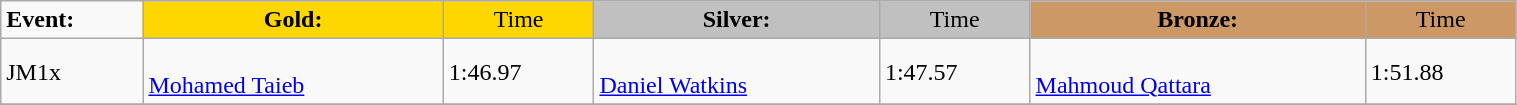<table class="wikitable" width=80%>
<tr>
<td><strong>Event:</strong></td>
<td style="text-align:center;background-color:gold;"><strong>Gold:</strong></td>
<td style="text-align:center;background-color:gold;">Time</td>
<td style="text-align:center;background-color:silver;"><strong>Silver:</strong></td>
<td style="text-align:center;background-color:silver;">Time</td>
<td style="text-align:center;background-color:#CC9966;"><strong>Bronze:</strong></td>
<td style="text-align:center;background-color:#CC9966;">Time</td>
</tr>
<tr>
<td>JM1x</td>
<td><br><a href='#'>Mohamed Taieb</a></td>
<td>1:46.97</td>
<td><br><a href='#'>Daniel Watkins</a></td>
<td>1:47.57</td>
<td><br><a href='#'>Mahmoud Qattara</a></td>
<td>1:51.88</td>
</tr>
<tr>
</tr>
</table>
